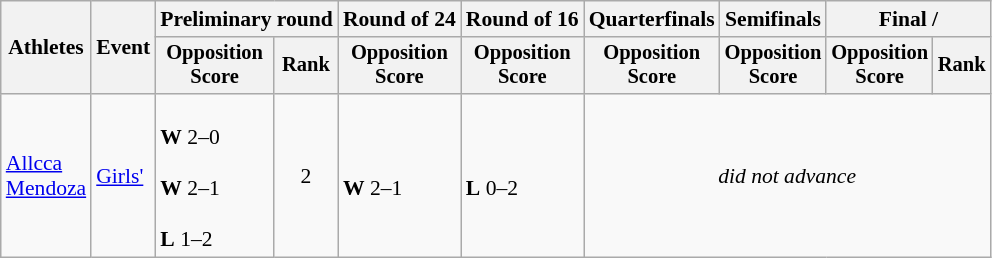<table class=wikitable style="font-size:90%">
<tr>
<th rowspan=2>Athletes</th>
<th rowspan=2>Event</th>
<th colspan=2>Preliminary round</th>
<th>Round of 24</th>
<th>Round of 16</th>
<th>Quarterfinals</th>
<th>Semifinals</th>
<th colspan=2>Final / </th>
</tr>
<tr style="font-size:95%">
<th>Opposition<br>Score</th>
<th>Rank</th>
<th>Opposition<br>Score</th>
<th>Opposition<br>Score</th>
<th>Opposition<br>Score</th>
<th>Opposition<br>Score</th>
<th>Opposition<br>Score</th>
<th>Rank</th>
</tr>
<tr align=center>
<td align=left><a href='#'>Allcca</a><br><a href='#'>Mendoza</a></td>
<td align=left><a href='#'>Girls'</a></td>
<td align=left><br> <strong>W</strong> 2–0<br><br> <strong>W</strong> 2–1<br><br> <strong>L</strong> 1–2</td>
<td>2</td>
<td align=left><br> <strong>W</strong> 2–1</td>
<td align=left><br> <strong>L</strong> 0–2</td>
<td Colspan=4><em>did not advance</em></td>
</tr>
</table>
